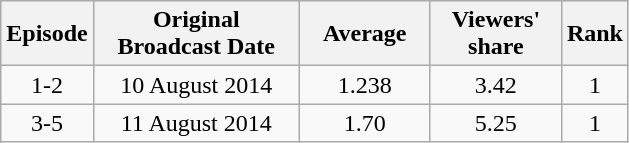<table class="wikitable" style="text-align:center">
<tr>
<th width=50>Episode</th>
<th width=130>Original Broadcast Date</th>
<th width=80>Average</th>
<th width=80>Viewers' share</th>
<th>Rank</th>
</tr>
<tr>
<td>1-2</td>
<td>10 August 2014</td>
<td>1.238</td>
<td>3.42</td>
<td>1</td>
</tr>
<tr>
<td>3-5</td>
<td>11 August 2014</td>
<td>1.70</td>
<td>5.25</td>
<td>1</td>
</tr>
</table>
